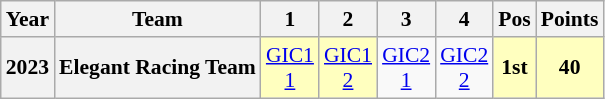<table class="wikitable" style="text-align:center; font-size:90%">
<tr>
<th>Year</th>
<th>Team</th>
<th>1</th>
<th>2</th>
<th>3</th>
<th>4</th>
<th>Pos</th>
<th>Points</th>
</tr>
<tr>
<th>2023</th>
<th>Elegant Racing Team</th>
<td style="background:#ffffbf;"><a href='#'>GIC1<br>1</a><br></td>
<td style="background:#ffffbf;"><a href='#'>GIC1<br>2</a><br></td>
<td style="background:#;"><a href='#'>GIC2<br>1</a><br></td>
<td style="background:#;"><a href='#'>GIC2<br>2</a><br></td>
<th style="background:#ffffbf;">1st</th>
<th style="background:#ffffbf;">40</th>
</tr>
</table>
